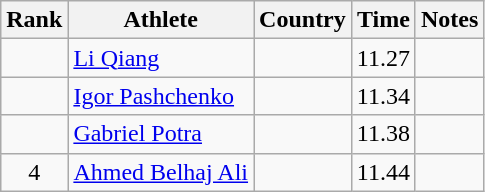<table class="wikitable sortable" style="text-align:center">
<tr>
<th>Rank</th>
<th>Athlete</th>
<th>Country</th>
<th>Time</th>
<th>Notes</th>
</tr>
<tr>
<td></td>
<td align="left"><a href='#'>Li Qiang</a></td>
<td align="left"></td>
<td>11.27</td>
<td></td>
</tr>
<tr>
<td></td>
<td align="left"><a href='#'>Igor Pashchenko</a></td>
<td align="left"></td>
<td>11.34</td>
<td></td>
</tr>
<tr>
<td></td>
<td align="left"><a href='#'>Gabriel Potra</a></td>
<td align="left"></td>
<td>11.38</td>
<td></td>
</tr>
<tr>
<td>4</td>
<td align="left"><a href='#'>Ahmed Belhaj Ali</a></td>
<td align="left"></td>
<td>11.44</td>
<td></td>
</tr>
</table>
